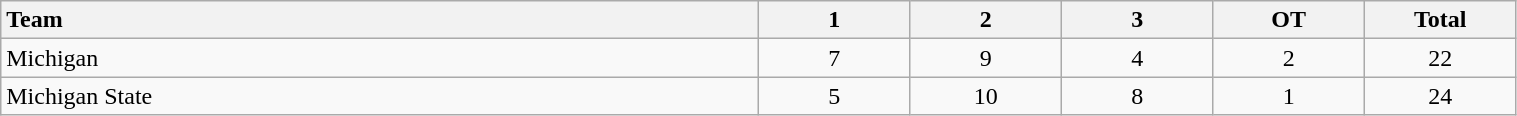<table class="wikitable" style="width:80%;">
<tr>
<th style="width:50%; text-align:left;">Team</th>
<th style="width:10%;">1</th>
<th style="width:10%;">2</th>
<th style="width:10%;">3</th>
<th style="width:10%;">OT</th>
<th style="width:10%;">Total</th>
</tr>
<tr>
<td style="text-align:left;">Michigan</td>
<td align=center>7</td>
<td align=center>9</td>
<td align=center>4</td>
<td align=center>2</td>
<td align=center>22</td>
</tr>
<tr>
<td style="text-align:left;">Michigan State</td>
<td align=center>5</td>
<td align=center>10</td>
<td align=center>8</td>
<td align=center>1</td>
<td align=center>24</td>
</tr>
</table>
